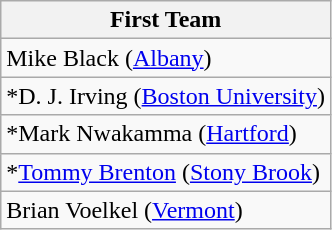<table class="wikitable">
<tr>
<th>First Team</th>
</tr>
<tr>
<td>Mike Black (<a href='#'>Albany</a>)</td>
</tr>
<tr>
<td>*D. J. Irving (<a href='#'>Boston University</a>)</td>
</tr>
<tr>
<td>*Mark Nwakamma (<a href='#'>Hartford</a>)</td>
</tr>
<tr>
<td>*<a href='#'>Tommy Brenton</a> (<a href='#'>Stony Brook</a>)</td>
</tr>
<tr>
<td>Brian Voelkel (<a href='#'>Vermont</a>)</td>
</tr>
</table>
